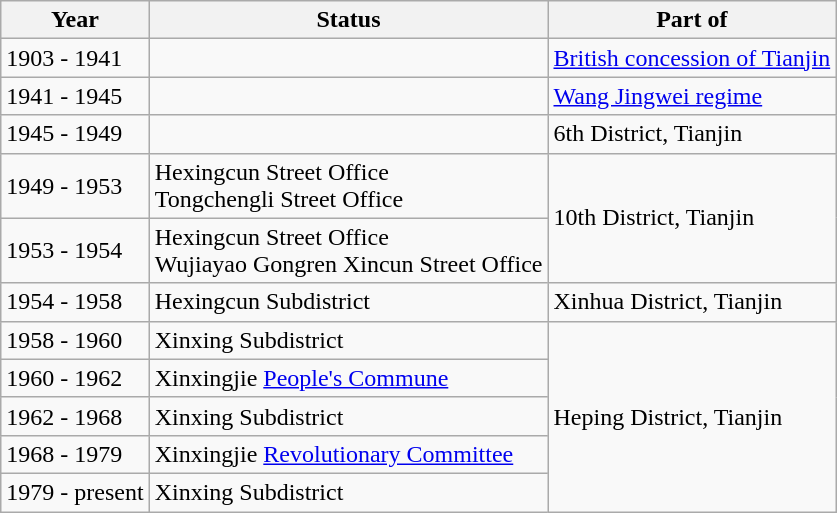<table class="wikitable">
<tr>
<th>Year</th>
<th>Status</th>
<th>Part of</th>
</tr>
<tr>
<td>1903 - 1941</td>
<td></td>
<td><a href='#'>British concession of Tianjin</a></td>
</tr>
<tr>
<td>1941 - 1945</td>
<td></td>
<td><a href='#'>Wang Jingwei regime</a></td>
</tr>
<tr>
<td>1945 - 1949</td>
<td></td>
<td>6th District, Tianjin</td>
</tr>
<tr>
<td>1949 - 1953</td>
<td>Hexingcun Street Office<br>Tongchengli Street Office</td>
<td rowspan="2">10th District, Tianjin</td>
</tr>
<tr>
<td>1953 - 1954</td>
<td>Hexingcun Street Office<br>Wujiayao Gongren Xincun Street Office</td>
</tr>
<tr>
<td>1954 - 1958</td>
<td>Hexingcun Subdistrict</td>
<td>Xinhua District, Tianjin</td>
</tr>
<tr>
<td>1958 - 1960</td>
<td>Xinxing Subdistrict</td>
<td rowspan="5">Heping District, Tianjin</td>
</tr>
<tr>
<td>1960 - 1962</td>
<td>Xinxingjie <a href='#'>People's Commune</a></td>
</tr>
<tr>
<td>1962 - 1968</td>
<td>Xinxing Subdistrict</td>
</tr>
<tr>
<td>1968 - 1979</td>
<td>Xinxingjie <a href='#'>Revolutionary Committee</a></td>
</tr>
<tr>
<td>1979 - present</td>
<td>Xinxing Subdistrict</td>
</tr>
</table>
